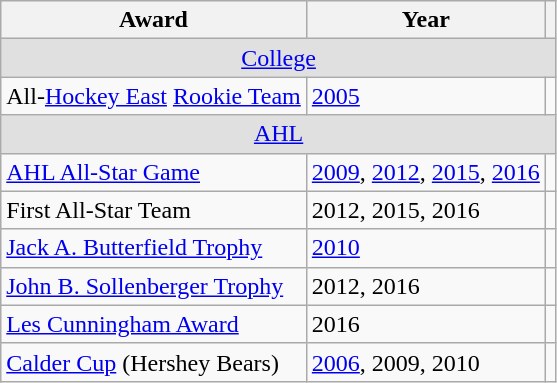<table class="wikitable">
<tr>
<th>Award</th>
<th>Year</th>
<th></th>
</tr>
<tr ALIGN="center" bgcolor="#e0e0e0">
<td colspan="3"><a href='#'>College</a></td>
</tr>
<tr>
<td>All-<a href='#'>Hockey East</a> <a href='#'>Rookie Team</a></td>
<td><a href='#'>2005</a></td>
<td></td>
</tr>
<tr ALIGN="center" bgcolor="#e0e0e0">
<td colspan="3"><a href='#'>AHL</a></td>
</tr>
<tr>
<td><a href='#'>AHL All-Star Game</a></td>
<td><a href='#'>2009</a>, <a href='#'>2012</a>, <a href='#'>2015</a>, <a href='#'>2016</a></td>
<td></td>
</tr>
<tr>
<td>First All-Star Team</td>
<td>2012, 2015, 2016</td>
<td></td>
</tr>
<tr>
<td><a href='#'>Jack A. Butterfield Trophy</a></td>
<td><a href='#'>2010</a></td>
<td></td>
</tr>
<tr>
<td><a href='#'>John B. Sollenberger Trophy</a></td>
<td>2012, 2016</td>
<td></td>
</tr>
<tr>
<td><a href='#'>Les Cunningham Award</a></td>
<td>2016</td>
<td></td>
</tr>
<tr>
<td><a href='#'>Calder Cup</a> (Hershey Bears)</td>
<td><a href='#'>2006</a>, 2009, 2010</td>
<td></td>
</tr>
</table>
